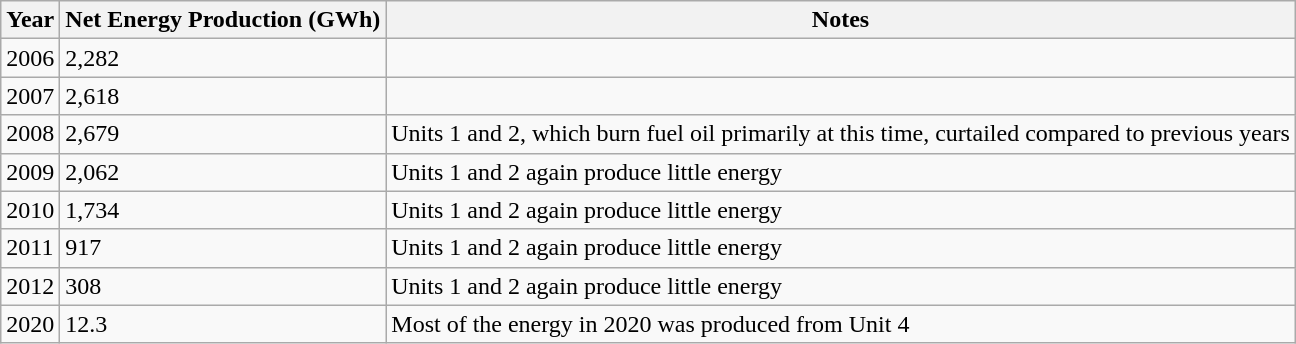<table class="wikitable sortable">
<tr>
<th>Year</th>
<th>Net Energy Production (GWh)</th>
<th>Notes</th>
</tr>
<tr>
<td>2006</td>
<td>2,282</td>
<td></td>
</tr>
<tr>
<td>2007</td>
<td>2,618</td>
<td></td>
</tr>
<tr>
<td>2008</td>
<td>2,679</td>
<td>Units 1 and 2, which burn fuel oil primarily at this time, curtailed compared to previous years</td>
</tr>
<tr>
<td>2009</td>
<td>2,062</td>
<td>Units 1 and 2 again produce little energy</td>
</tr>
<tr>
<td>2010</td>
<td>1,734</td>
<td>Units 1 and 2 again produce little energy</td>
</tr>
<tr>
<td>2011</td>
<td>917</td>
<td>Units 1 and 2 again produce little energy</td>
</tr>
<tr>
<td>2012</td>
<td>308</td>
<td>Units 1 and 2 again produce little energy</td>
</tr>
<tr>
<td>2020</td>
<td>12.3</td>
<td>Most of the energy in 2020 was produced from Unit 4</td>
</tr>
</table>
